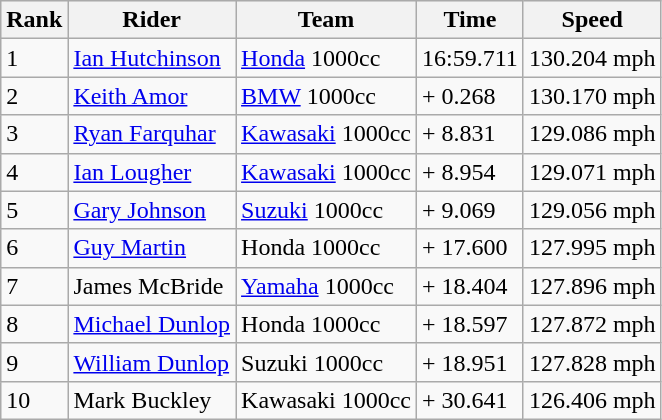<table class="wikitable">
<tr style="background:#efefef;">
<th>Rank</th>
<th>Rider</th>
<th>Team</th>
<th>Time</th>
<th>Speed</th>
</tr>
<tr>
<td>1</td>
<td> <a href='#'>Ian Hutchinson</a></td>
<td><a href='#'>Honda</a> 1000cc</td>
<td>16:59.711</td>
<td>130.204 mph</td>
</tr>
<tr>
<td>2</td>
<td> <a href='#'>Keith Amor</a></td>
<td><a href='#'>BMW</a> 1000cc</td>
<td>+ 0.268</td>
<td>130.170 mph</td>
</tr>
<tr>
<td>3</td>
<td> <a href='#'>Ryan Farquhar</a></td>
<td><a href='#'>Kawasaki</a> 1000cc</td>
<td>+ 8.831</td>
<td>129.086 mph</td>
</tr>
<tr>
<td>4</td>
<td> <a href='#'>Ian Lougher</a></td>
<td><a href='#'>Kawasaki</a> 1000cc</td>
<td>+ 8.954</td>
<td>129.071 mph</td>
</tr>
<tr>
<td>5</td>
<td> <a href='#'>Gary Johnson</a></td>
<td><a href='#'>Suzuki</a> 1000cc</td>
<td>+ 9.069</td>
<td>129.056 mph</td>
</tr>
<tr>
<td>6</td>
<td> <a href='#'>Guy Martin</a></td>
<td>Honda 1000cc</td>
<td>+ 17.600</td>
<td>127.995 mph</td>
</tr>
<tr>
<td>7</td>
<td> James McBride</td>
<td><a href='#'>Yamaha</a> 1000cc</td>
<td>+ 18.404</td>
<td>127.896 mph</td>
</tr>
<tr>
<td>8</td>
<td> <a href='#'>Michael Dunlop</a></td>
<td>Honda 1000cc</td>
<td>+ 18.597</td>
<td>127.872 mph</td>
</tr>
<tr>
<td>9</td>
<td> <a href='#'>William Dunlop</a></td>
<td>Suzuki 1000cc</td>
<td>+ 18.951</td>
<td>127.828 mph</td>
</tr>
<tr>
<td>10</td>
<td> Mark Buckley</td>
<td>Kawasaki 1000cc</td>
<td>+ 30.641</td>
<td>126.406 mph</td>
</tr>
</table>
